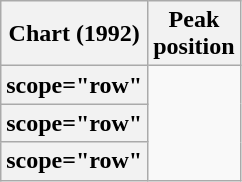<table class="wikitable sortable plainrowheaders">
<tr>
<th>Chart (1992)</th>
<th>Peak<br>position</th>
</tr>
<tr>
<th>scope="row" </th>
</tr>
<tr>
<th>scope="row" </th>
</tr>
<tr>
<th>scope="row" </th>
</tr>
</table>
